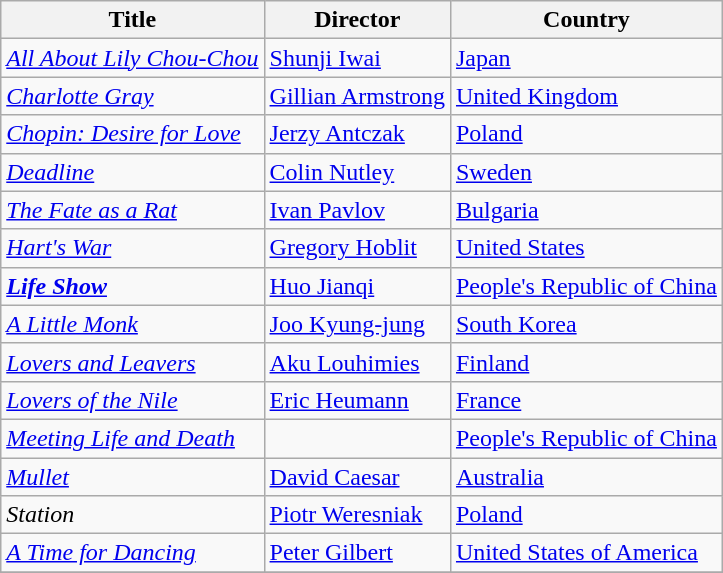<table class="wikitable">
<tr>
<th>Title</th>
<th>Director</th>
<th>Country</th>
</tr>
<tr>
<td><em><a href='#'>All About Lily Chou-Chou</a></em></td>
<td><a href='#'>Shunji Iwai</a></td>
<td><a href='#'>Japan</a></td>
</tr>
<tr>
<td><em><a href='#'>Charlotte Gray</a></em></td>
<td><a href='#'>Gillian Armstrong</a></td>
<td><a href='#'>United Kingdom</a></td>
</tr>
<tr>
<td><em><a href='#'>Chopin: Desire for Love</a></em></td>
<td><a href='#'>Jerzy Antczak</a></td>
<td><a href='#'>Poland</a></td>
</tr>
<tr>
<td><em><a href='#'>Deadline</a></em></td>
<td><a href='#'>Colin Nutley</a></td>
<td><a href='#'>Sweden</a></td>
</tr>
<tr>
<td><em><a href='#'>The Fate as a Rat</a></em></td>
<td><a href='#'>Ivan Pavlov</a></td>
<td><a href='#'>Bulgaria</a></td>
</tr>
<tr>
<td><em><a href='#'>Hart's War</a></em></td>
<td><a href='#'>Gregory Hoblit</a></td>
<td><a href='#'>United States</a></td>
</tr>
<tr>
<td><strong><em><a href='#'>Life Show</a></em></strong></td>
<td><a href='#'>Huo Jianqi</a></td>
<td><a href='#'>People's Republic of China</a></td>
</tr>
<tr>
<td><em><a href='#'>A Little Monk</a></em></td>
<td><a href='#'>Joo Kyung-jung</a></td>
<td><a href='#'>South Korea</a></td>
</tr>
<tr>
<td><em><a href='#'>Lovers and Leavers</a></em></td>
<td><a href='#'>Aku Louhimies</a></td>
<td><a href='#'>Finland</a></td>
</tr>
<tr>
<td><em><a href='#'>Lovers of the Nile</a></em></td>
<td><a href='#'>Eric Heumann</a></td>
<td><a href='#'>France</a></td>
</tr>
<tr>
<td><em><a href='#'>Meeting Life and Death</a></em></td>
<td></td>
<td><a href='#'>People's Republic of China</a></td>
</tr>
<tr>
<td><em><a href='#'>Mullet</a></em></td>
<td><a href='#'>David Caesar</a></td>
<td><a href='#'>Australia</a></td>
</tr>
<tr>
<td><em>Station</em></td>
<td><a href='#'>Piotr Weresniak</a></td>
<td><a href='#'>Poland</a></td>
</tr>
<tr>
<td><em><a href='#'>A Time for Dancing</a></em></td>
<td><a href='#'>Peter Gilbert</a></td>
<td><a href='#'>United States of America</a></td>
</tr>
<tr>
</tr>
</table>
